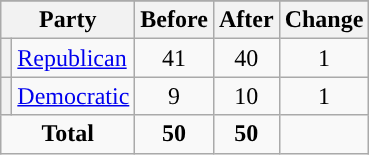<table class="wikitable" style="text-align:center;">
<tr>
</tr>
<tr>
<th colspan=2>Party</th>
<th>Before</th>
<th>After</th>
<th>Change</th>
</tr>
<tr>
<th style="background-color:"></th>
<td style="text-align:left;"><a href='#'>Republican</a></td>
<td>41</td>
<td>40</td>
<td> 1</td>
</tr>
<tr>
<th style="background-color:"></th>
<td style="text-align:left;"><a href='#'>Democratic</a></td>
<td>9</td>
<td>10</td>
<td> 1</td>
</tr>
<tr>
<td colspan=2><strong>Total</strong></td>
<td><strong>50</strong></td>
<td><strong>50</strong></td>
<td></td>
</tr>
</table>
